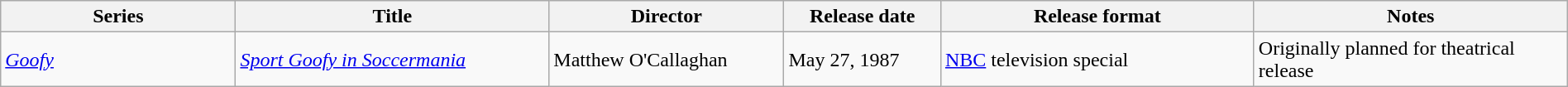<table class="wikitable" style="width:100%;">
<tr>
<th style="width:15%;">Series</th>
<th style="width:20%;">Title</th>
<th style="width:15%;">Director</th>
<th style="width:10%;">Release date</th>
<th style="width:20%;">Release format</th>
<th style="width:20%;">Notes</th>
</tr>
<tr>
<td><em><a href='#'>Goofy</a></em></td>
<td><em><a href='#'>Sport Goofy in Soccermania</a></em></td>
<td>Matthew O'Callaghan</td>
<td>May 27, 1987</td>
<td><a href='#'>NBC</a> television special</td>
<td>Originally planned for theatrical release</td>
</tr>
</table>
